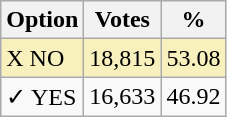<table class="wikitable">
<tr>
<th>Option</th>
<th>Votes</th>
<th>%</th>
</tr>
<tr>
<td style=background:#f8f1bd>X NO</td>
<td style=background:#f8f1bd>18,815</td>
<td style=background:#f8f1bd>53.08</td>
</tr>
<tr>
<td>✓ YES</td>
<td>16,633</td>
<td>46.92</td>
</tr>
</table>
